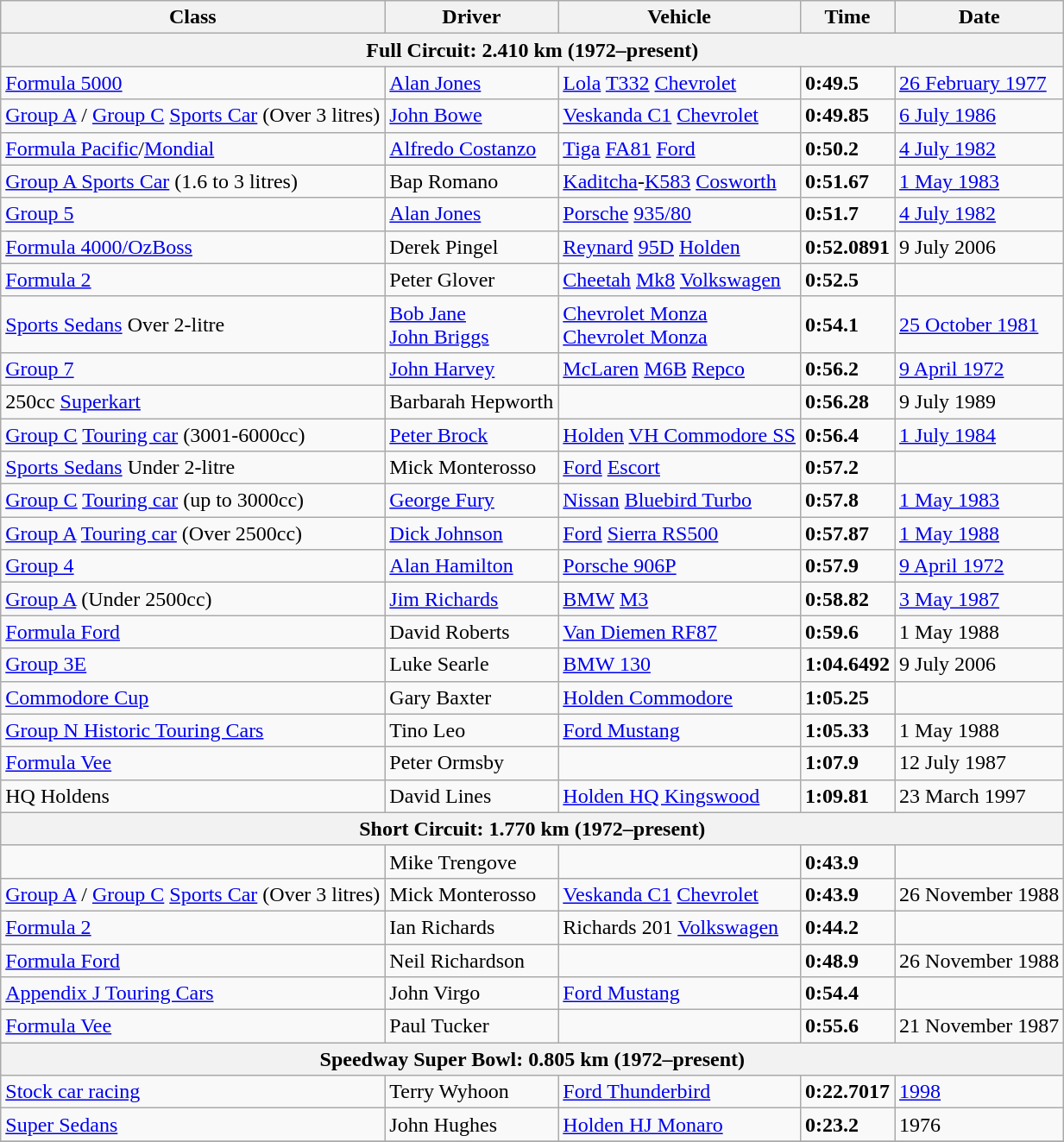<table class="wikitable">
<tr>
<th>Class</th>
<th>Driver</th>
<th>Vehicle</th>
<th>Time</th>
<th>Date</th>
</tr>
<tr>
<th colspan=5>Full Circuit: 2.410 km (1972–present)</th>
</tr>
<tr>
<td><a href='#'>Formula 5000</a></td>
<td> <a href='#'>Alan Jones</a></td>
<td><a href='#'>Lola</a> <a href='#'>T332</a> <a href='#'>Chevrolet</a></td>
<td><strong>0:49.5</strong></td>
<td><a href='#'>26 February 1977</a></td>
</tr>
<tr>
<td><a href='#'>Group A</a> / <a href='#'>Group C</a> <a href='#'>Sports Car</a> (Over 3 litres)</td>
<td> <a href='#'>John Bowe</a></td>
<td><a href='#'>Veskanda C1</a> <a href='#'>Chevrolet</a></td>
<td><strong>0:49.85</strong></td>
<td><a href='#'>6 July 1986</a></td>
</tr>
<tr>
<td><a href='#'>Formula Pacific</a>/<a href='#'>Mondial</a></td>
<td> <a href='#'>Alfredo Costanzo</a></td>
<td><a href='#'>Tiga</a> <a href='#'>FA81</a> <a href='#'>Ford</a></td>
<td><strong>0:50.2</strong></td>
<td><a href='#'>4 July 1982</a></td>
</tr>
<tr>
<td><a href='#'>Group A Sports Car</a> (1.6 to 3 litres)</td>
<td> Bap Romano</td>
<td><a href='#'>Kaditcha</a>-<a href='#'>K583</a> <a href='#'>Cosworth</a></td>
<td><strong>0:51.67</strong></td>
<td><a href='#'>1 May 1983</a></td>
</tr>
<tr>
<td><a href='#'>Group 5</a></td>
<td> <a href='#'>Alan Jones</a></td>
<td><a href='#'>Porsche</a> <a href='#'>935/80</a></td>
<td><strong>0:51.7</strong></td>
<td><a href='#'>4 July 1982</a></td>
</tr>
<tr>
<td><a href='#'>Formula 4000/OzBoss</a></td>
<td> Derek Pingel</td>
<td><a href='#'>Reynard</a> <a href='#'>95D</a> <a href='#'>Holden</a></td>
<td><strong>0:52.0891</strong></td>
<td>9 July 2006</td>
</tr>
<tr>
<td><a href='#'>Formula 2</a></td>
<td> Peter Glover</td>
<td><a href='#'>Cheetah</a> <a href='#'>Mk8</a> <a href='#'>Volkswagen</a></td>
<td><strong>0:52.5</strong></td>
<td></td>
</tr>
<tr>
<td><a href='#'>Sports Sedans</a> Over 2-litre</td>
<td> <a href='#'>Bob Jane</a> <br>  <a href='#'>John Briggs</a></td>
<td><a href='#'>Chevrolet Monza</a> <br> <a href='#'>Chevrolet Monza</a></td>
<td><strong>0:54.1</strong></td>
<td><a href='#'>25 October 1981</a></td>
</tr>
<tr>
<td><a href='#'>Group 7</a></td>
<td> <a href='#'>John Harvey</a></td>
<td><a href='#'>McLaren</a> <a href='#'>M6B</a> <a href='#'>Repco</a></td>
<td><strong>0:56.2</strong></td>
<td><a href='#'>9 April 1972</a></td>
</tr>
<tr>
<td>250cc <a href='#'>Superkart</a></td>
<td> Barbarah Hepworth</td>
<td></td>
<td><strong>0:56.28</strong></td>
<td>9 July 1989</td>
</tr>
<tr>
<td><a href='#'>Group C</a> <a href='#'>Touring car</a> (3001-6000cc)</td>
<td> <a href='#'>Peter Brock</a></td>
<td><a href='#'>Holden</a> <a href='#'>VH Commodore SS</a></td>
<td><strong>0:56.4</strong></td>
<td><a href='#'>1 July 1984</a></td>
</tr>
<tr>
<td><a href='#'>Sports Sedans</a> Under 2-litre</td>
<td> Mick Monterosso</td>
<td><a href='#'>Ford</a> <a href='#'>Escort</a></td>
<td><strong>0:57.2</strong></td>
<td></td>
</tr>
<tr>
<td><a href='#'>Group C</a> <a href='#'>Touring car</a> (up to 3000cc)</td>
<td> <a href='#'>George Fury</a></td>
<td><a href='#'>Nissan</a> <a href='#'>Bluebird Turbo</a></td>
<td><strong>0:57.8</strong></td>
<td><a href='#'>1 May 1983</a></td>
</tr>
<tr>
<td><a href='#'>Group A</a> <a href='#'>Touring car</a> (Over 2500cc)</td>
<td> <a href='#'>Dick Johnson</a></td>
<td><a href='#'>Ford</a> <a href='#'>Sierra RS500</a></td>
<td><strong>0:57.87</strong></td>
<td><a href='#'>1 May 1988</a></td>
</tr>
<tr>
<td><a href='#'>Group 4</a></td>
<td> <a href='#'>Alan Hamilton</a></td>
<td><a href='#'>Porsche 906P</a></td>
<td><strong>0:57.9</strong></td>
<td><a href='#'>9 April 1972</a></td>
</tr>
<tr>
<td><a href='#'>Group A</a> (Under 2500cc)</td>
<td> <a href='#'>Jim Richards</a></td>
<td><a href='#'>BMW</a> <a href='#'>M3</a></td>
<td><strong>0:58.82</strong></td>
<td><a href='#'>3 May 1987</a></td>
</tr>
<tr>
<td><a href='#'>Formula Ford</a></td>
<td> David Roberts</td>
<td><a href='#'>Van Diemen RF87</a></td>
<td><strong>0:59.6</strong></td>
<td>1 May 1988</td>
</tr>
<tr>
<td><a href='#'>Group 3E</a></td>
<td> Luke Searle</td>
<td><a href='#'>BMW 130</a></td>
<td><strong>1:04.6492</strong></td>
<td>9 July 2006</td>
</tr>
<tr>
<td><a href='#'>Commodore Cup</a></td>
<td> Gary Baxter</td>
<td><a href='#'>Holden Commodore</a></td>
<td><strong>1:05.25</strong></td>
<td></td>
</tr>
<tr>
<td><a href='#'>Group N Historic Touring Cars</a></td>
<td> Tino Leo</td>
<td><a href='#'>Ford Mustang</a></td>
<td><strong>1:05.33</strong></td>
<td>1 May 1988</td>
</tr>
<tr>
<td><a href='#'>Formula Vee</a></td>
<td> Peter Ormsby</td>
<td></td>
<td><strong>1:07.9</strong></td>
<td>12 July 1987</td>
</tr>
<tr>
<td>HQ Holdens</td>
<td> David Lines</td>
<td><a href='#'>Holden HQ Kingswood</a></td>
<td><strong>1:09.81</strong></td>
<td>23 March 1997</td>
</tr>
<tr>
<th colspan=5>Short Circuit: 1.770 km (1972–present)</th>
</tr>
<tr>
<td></td>
<td> Mike Trengove</td>
<td></td>
<td><strong>0:43.9</strong></td>
<td></td>
</tr>
<tr>
<td><a href='#'>Group A</a> / <a href='#'>Group C</a> <a href='#'>Sports Car</a> (Over 3 litres)</td>
<td> Mick Monterosso</td>
<td><a href='#'>Veskanda C1</a> <a href='#'>Chevrolet</a></td>
<td><strong>0:43.9</strong></td>
<td>26 November 1988</td>
</tr>
<tr>
<td><a href='#'>Formula 2</a></td>
<td> Ian Richards</td>
<td>Richards 201 <a href='#'>Volkswagen</a></td>
<td><strong>0:44.2</strong></td>
<td></td>
</tr>
<tr>
<td><a href='#'>Formula Ford</a></td>
<td> Neil Richardson</td>
<td></td>
<td><strong>0:48.9</strong></td>
<td>26 November 1988</td>
</tr>
<tr>
<td><a href='#'>Appendix J Touring Cars</a></td>
<td> John Virgo</td>
<td><a href='#'>Ford Mustang</a></td>
<td><strong>0:54.4</strong></td>
<td></td>
</tr>
<tr>
<td><a href='#'>Formula Vee</a></td>
<td> Paul Tucker</td>
<td></td>
<td><strong>0:55.6</strong></td>
<td>21 November 1987</td>
</tr>
<tr>
<th colspan=5>Speedway Super Bowl: 0.805 km (1972–present)</th>
</tr>
<tr>
<td><a href='#'>Stock car racing</a></td>
<td> Terry Wyhoon</td>
<td><a href='#'>Ford Thunderbird</a></td>
<td><strong>0:22.7017</strong></td>
<td><a href='#'>1998</a></td>
</tr>
<tr>
<td><a href='#'>Super Sedans</a></td>
<td> John Hughes</td>
<td><a href='#'>Holden HJ Monaro</a></td>
<td><strong>0:23.2</strong></td>
<td>1976</td>
</tr>
<tr>
</tr>
</table>
